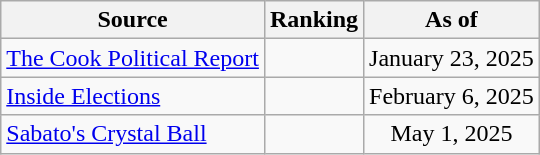<table class="wikitable" style=text-align:center>
<tr>
<th>Source</th>
<th>Ranking</th>
<th>As of</th>
</tr>
<tr>
<td align=left><a href='#'>The Cook Political Report</a></td>
<td></td>
<td>January 23, 2025</td>
</tr>
<tr>
<td align=left><a href='#'>Inside Elections</a></td>
<td></td>
<td>February 6, 2025</td>
</tr>
<tr>
<td align=left><a href='#'>Sabato's Crystal Ball</a></td>
<td></td>
<td>May 1, 2025</td>
</tr>
</table>
